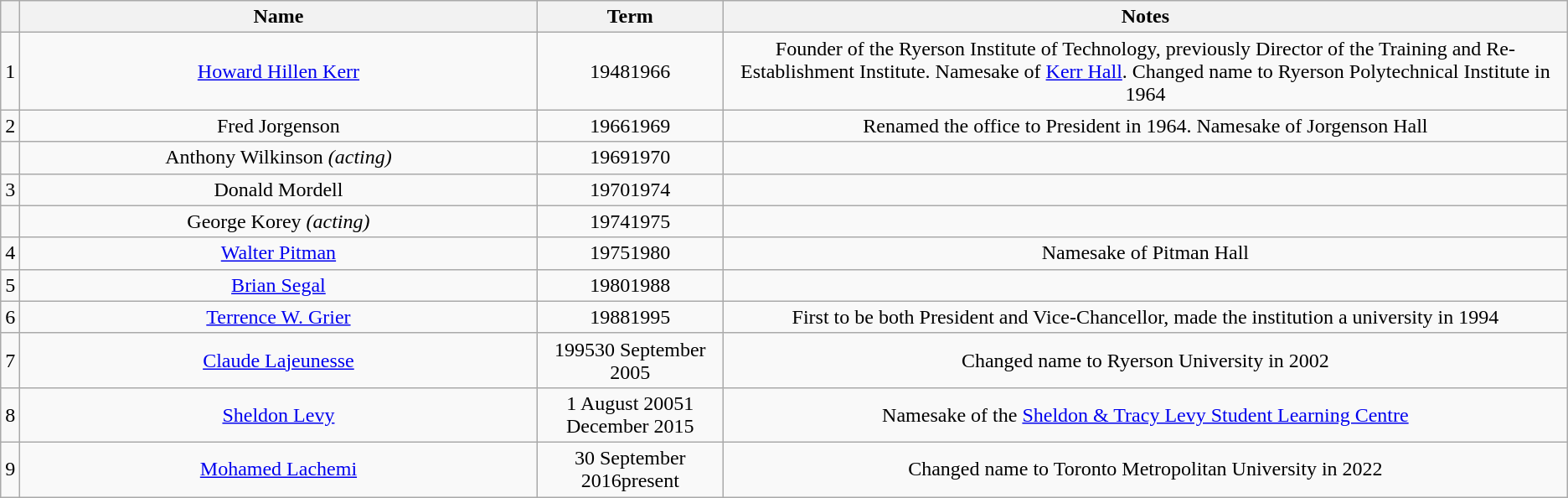<table class="wikitable" style="text-align: center;">
<tr>
<th></th>
<th style="width:33%">Name</th>
<th>Term</th>
<th>Notes</th>
</tr>
<tr>
<td>1</td>
<td><a href='#'>Howard Hillen Kerr</a></td>
<td>19481966<br></td>
<td>Founder of the Ryerson Institute of Technology, previously Director of the Training and Re-Establishment Institute. Namesake of <a href='#'>Kerr Hall</a>. Changed name to Ryerson Polytechnical Institute in 1964</td>
</tr>
<tr>
<td>2</td>
<td>Fred Jorgenson</td>
<td>19661969<br></td>
<td>Renamed the office to President in 1964. Namesake of Jorgenson Hall</td>
</tr>
<tr>
<td></td>
<td>Anthony Wilkinson <em>(acting)</em></td>
<td>19691970<br></td>
<td></td>
</tr>
<tr>
<td>3</td>
<td>Donald Mordell</td>
<td>19701974<br></td>
<td></td>
</tr>
<tr>
<td></td>
<td>George Korey <em>(acting)</em></td>
<td>19741975<br></td>
<td></td>
</tr>
<tr>
<td>4</td>
<td><a href='#'>Walter Pitman</a></td>
<td>19751980<br></td>
<td>Namesake of Pitman Hall</td>
</tr>
<tr>
<td>5</td>
<td><a href='#'>Brian Segal</a></td>
<td>19801988<br></td>
<td></td>
</tr>
<tr>
<td>6</td>
<td><a href='#'>Terrence W. Grier</a></td>
<td>19881995<br></td>
<td>First to be both President and Vice-Chancellor, made the institution a university in 1994</td>
</tr>
<tr>
<td>7</td>
<td><a href='#'>Claude Lajeunesse</a></td>
<td>199530 September 2005<br></td>
<td>Changed name to Ryerson University in 2002</td>
</tr>
<tr>
<td>8</td>
<td><a href='#'>Sheldon Levy</a><br></td>
<td>1 August 20051 December 2015<br></td>
<td>Namesake of the <a href='#'>Sheldon & Tracy Levy Student Learning Centre</a></td>
</tr>
<tr>
<td>9</td>
<td><a href='#'>Mohamed Lachemi</a><br></td>
<td>30 September 2016present<br></td>
<td>Changed name to Toronto Metropolitan University in 2022</td>
</tr>
</table>
